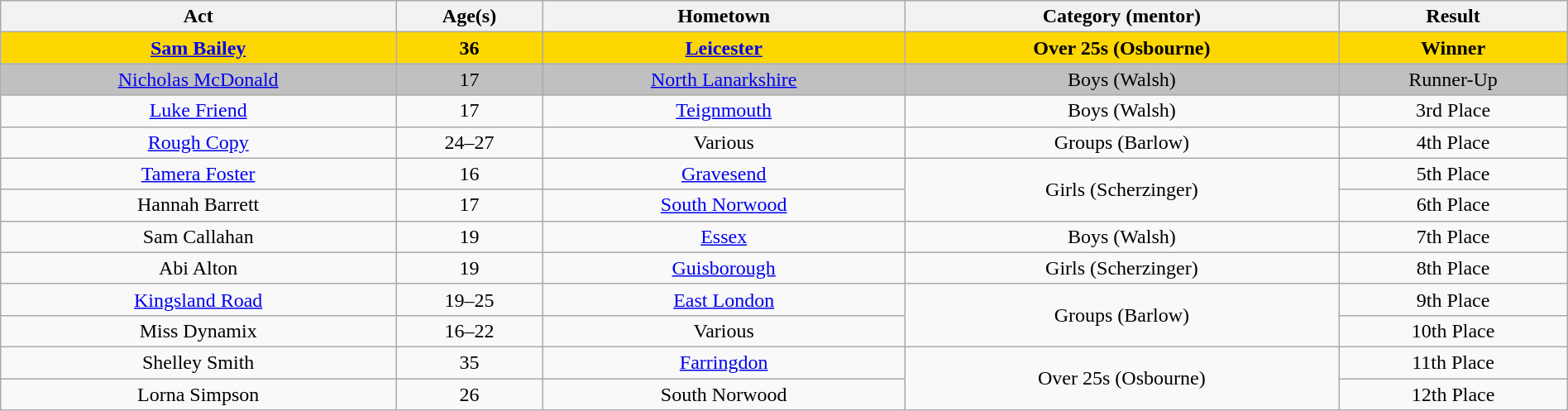<table class="wikitable sortable" style="width:100%; text-align:center;">
<tr>
<th>Act</th>
<th>Age(s)</th>
<th>Hometown</th>
<th>Category (mentor)</th>
<th>Result</th>
</tr>
<tr bgcolor=gold>
<td><strong><a href='#'>Sam Bailey</a></strong></td>
<td><strong>36</strong></td>
<td><strong><a href='#'>Leicester</a></strong></td>
<td><strong>Over 25s (Osbourne)</strong></td>
<td><strong>Winner</strong></td>
</tr>
<tr bgcolor=silver>
<td><a href='#'>Nicholas McDonald</a></td>
<td>17</td>
<td><a href='#'>North Lanarkshire</a></td>
<td>Boys (Walsh)</td>
<td>Runner-Up</td>
</tr>
<tr>
<td><a href='#'>Luke Friend</a></td>
<td>17</td>
<td><a href='#'>Teignmouth</a></td>
<td>Boys (Walsh)</td>
<td>3rd Place</td>
</tr>
<tr>
<td><a href='#'>Rough Copy</a></td>
<td>24–27</td>
<td>Various</td>
<td>Groups (Barlow)</td>
<td>4th Place</td>
</tr>
<tr>
<td><a href='#'>Tamera Foster</a></td>
<td>16</td>
<td><a href='#'>Gravesend</a></td>
<td rowspan="2">Girls (Scherzinger)</td>
<td>5th Place</td>
</tr>
<tr>
<td>Hannah Barrett</td>
<td>17</td>
<td><a href='#'>South Norwood</a></td>
<td>6th Place</td>
</tr>
<tr>
<td>Sam Callahan</td>
<td>19</td>
<td><a href='#'>Essex</a></td>
<td>Boys (Walsh)</td>
<td>7th Place</td>
</tr>
<tr>
<td>Abi Alton</td>
<td>19</td>
<td><a href='#'>Guisborough</a></td>
<td>Girls (Scherzinger)</td>
<td>8th Place</td>
</tr>
<tr>
<td><a href='#'>Kingsland Road</a></td>
<td>19–25</td>
<td><a href='#'>East London</a></td>
<td rowspan="2">Groups (Barlow)</td>
<td>9th Place</td>
</tr>
<tr>
<td>Miss Dynamix</td>
<td>16–22</td>
<td>Various</td>
<td>10th Place</td>
</tr>
<tr>
<td>Shelley Smith</td>
<td>35</td>
<td><a href='#'>Farringdon</a></td>
<td rowspan="2">Over 25s (Osbourne)</td>
<td>11th Place</td>
</tr>
<tr>
<td>Lorna Simpson</td>
<td>26</td>
<td>South Norwood</td>
<td>12th Place</td>
</tr>
</table>
